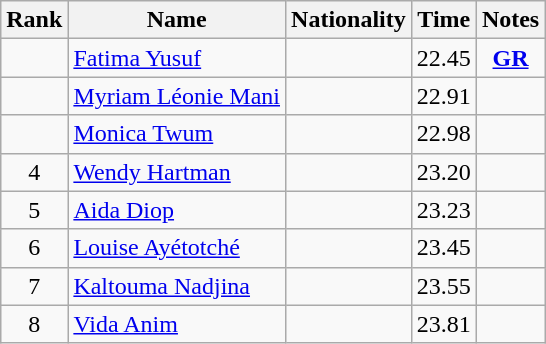<table class="wikitable sortable" style="text-align:center">
<tr>
<th>Rank</th>
<th>Name</th>
<th>Nationality</th>
<th>Time</th>
<th>Notes</th>
</tr>
<tr>
<td></td>
<td align=left><a href='#'>Fatima Yusuf</a></td>
<td align=left></td>
<td>22.45</td>
<td><strong><a href='#'>GR</a></strong></td>
</tr>
<tr>
<td></td>
<td align=left><a href='#'>Myriam Léonie Mani</a></td>
<td align=left></td>
<td>22.91</td>
<td></td>
</tr>
<tr>
<td></td>
<td align=left><a href='#'>Monica Twum</a></td>
<td align=left></td>
<td>22.98</td>
<td></td>
</tr>
<tr>
<td>4</td>
<td align=left><a href='#'>Wendy Hartman</a></td>
<td align=left></td>
<td>23.20</td>
<td></td>
</tr>
<tr>
<td>5</td>
<td align=left><a href='#'>Aida Diop</a></td>
<td align=left></td>
<td>23.23</td>
<td></td>
</tr>
<tr>
<td>6</td>
<td align=left><a href='#'>Louise Ayétotché</a></td>
<td align=left></td>
<td>23.45</td>
<td></td>
</tr>
<tr>
<td>7</td>
<td align=left><a href='#'>Kaltouma Nadjina</a></td>
<td align=left></td>
<td>23.55</td>
<td></td>
</tr>
<tr>
<td>8</td>
<td align=left><a href='#'>Vida Anim</a></td>
<td align=left></td>
<td>23.81</td>
<td></td>
</tr>
</table>
